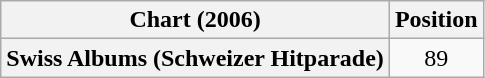<table class="wikitable plainrowheaders" style="text-align:center;">
<tr>
<th>Chart (2006)</th>
<th>Position</th>
</tr>
<tr>
<th scope="row">Swiss Albums (Schweizer Hitparade)</th>
<td>89</td>
</tr>
</table>
